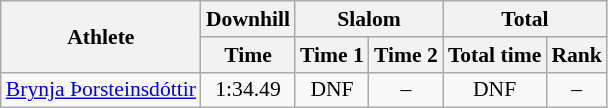<table class="wikitable" style="font-size:90%">
<tr>
<th rowspan="2">Athlete</th>
<th>Downhill</th>
<th colspan="2">Slalom</th>
<th colspan="2">Total</th>
</tr>
<tr>
<th>Time</th>
<th>Time 1</th>
<th>Time 2</th>
<th>Total time</th>
<th>Rank</th>
</tr>
<tr>
<td><a href='#'>Brynja Þorsteinsdóttir</a></td>
<td align="center">1:34.49</td>
<td align="center">DNF</td>
<td align="center">–</td>
<td align="center">DNF</td>
<td align="center">–</td>
</tr>
</table>
